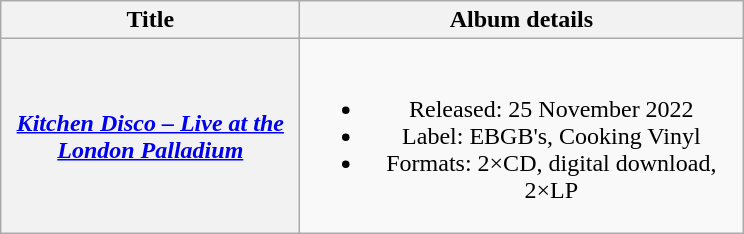<table class="wikitable plainrowheaders" style="text-align:center;">
<tr>
<th scope="col" style="width:12em;">Title</th>
<th scope="col" style="width:18em;">Album details</th>
</tr>
<tr>
<th scope="row"><em><a href='#'>Kitchen Disco – Live at the London Palladium</a></em></th>
<td><br><ul><li>Released: 25 November 2022</li><li>Label: EBGB's, Cooking Vinyl</li><li>Formats: 2×CD, digital download, 2×LP</li></ul></td>
</tr>
</table>
